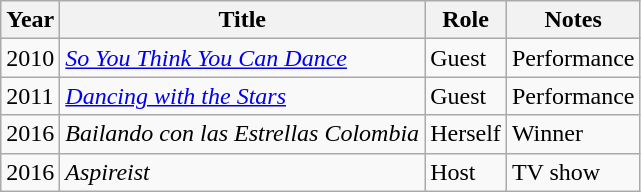<table class="wikitable sortable">
<tr>
<th>Year</th>
<th>Title</th>
<th>Role</th>
<th class="unsortable">Notes</th>
</tr>
<tr>
<td>2010</td>
<td><em><a href='#'>So You Think You Can Dance</a></em></td>
<td>Guest</td>
<td>Performance</td>
</tr>
<tr>
<td>2011</td>
<td><em><a href='#'>Dancing with the Stars</a></em></td>
<td>Guest</td>
<td>Performance</td>
</tr>
<tr>
<td>2016</td>
<td><em>Bailando con las Estrellas Colombia</em></td>
<td>Herself</td>
<td>Winner</td>
</tr>
<tr>
<td>2016</td>
<td><em>Aspireist</em></td>
<td>Host</td>
<td>TV show</td>
</tr>
</table>
